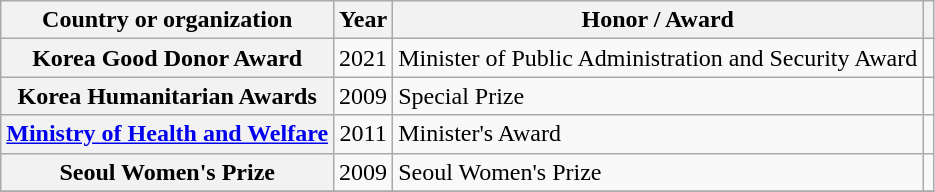<table class="wikitable plainrowheaders sortable">
<tr>
<th scope="col">Country or organization</th>
<th scope="col">Year</th>
<th scope="col">Honor / Award</th>
<th scope="col" class="unsortable"></th>
</tr>
<tr>
<th scope="row">Korea Good Donor Award</th>
<td style="text-align:center">2021</td>
<td>Minister of Public Administration and Security Award</td>
<td style="text-align:center"></td>
</tr>
<tr>
<th scope="row">Korea Humanitarian Awards</th>
<td style="text-align:center">2009</td>
<td>Special Prize</td>
<td></td>
</tr>
<tr>
<th scope="row"><a href='#'>Ministry of Health and Welfare</a></th>
<td style="text-align:center">2011</td>
<td>Minister's Award</td>
<td style="text-align:center"></td>
</tr>
<tr>
<th scope="row">Seoul Women's Prize</th>
<td style="text-align:center">2009</td>
<td>Seoul Women's Prize</td>
<td style="text-align:center"></td>
</tr>
<tr>
</tr>
</table>
